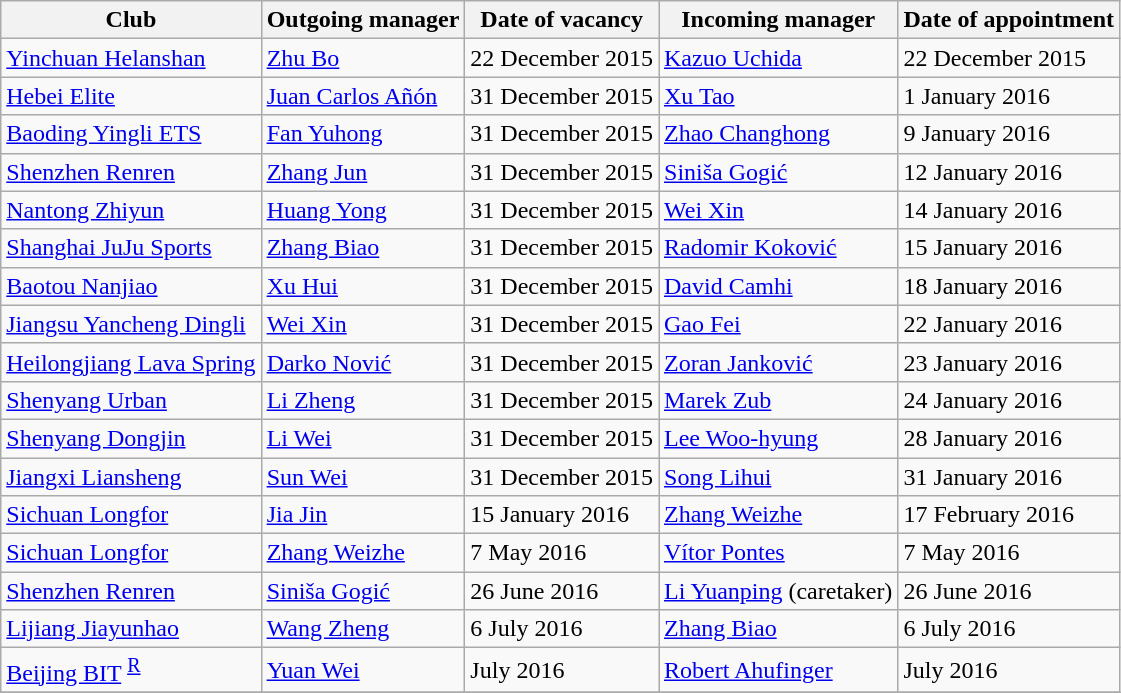<table class="wikitable">
<tr>
<th>Club</th>
<th>Outgoing manager</th>
<th>Date of vacancy</th>
<th>Incoming manager</th>
<th>Date of appointment</th>
</tr>
<tr>
<td><a href='#'>Yinchuan Helanshan</a></td>
<td> <a href='#'>Zhu Bo</a></td>
<td>22 December 2015</td>
<td> <a href='#'>Kazuo Uchida</a></td>
<td>22 December 2015 </td>
</tr>
<tr>
<td><a href='#'>Hebei Elite</a></td>
<td> <a href='#'>Juan Carlos Añón</a></td>
<td>31 December 2015</td>
<td> <a href='#'>Xu Tao</a></td>
<td>1 January 2016</td>
</tr>
<tr>
<td><a href='#'>Baoding Yingli ETS</a></td>
<td> <a href='#'>Fan Yuhong</a></td>
<td>31 December 2015</td>
<td> <a href='#'>Zhao Changhong</a></td>
<td>9 January 2016 </td>
</tr>
<tr>
<td><a href='#'>Shenzhen Renren</a></td>
<td> <a href='#'>Zhang Jun</a></td>
<td>31 December 2015</td>
<td> <a href='#'>Siniša Gogić</a></td>
<td>12 January 2016 </td>
</tr>
<tr>
<td><a href='#'>Nantong Zhiyun</a></td>
<td> <a href='#'>Huang Yong</a></td>
<td>31 December 2015</td>
<td> <a href='#'>Wei Xin</a></td>
<td>14 January 2016 </td>
</tr>
<tr>
<td><a href='#'>Shanghai JuJu Sports</a></td>
<td> <a href='#'>Zhang Biao</a></td>
<td>31 December 2015</td>
<td> <a href='#'>Radomir Koković</a></td>
<td>15 January 2016</td>
</tr>
<tr>
<td><a href='#'>Baotou Nanjiao</a></td>
<td> <a href='#'>Xu Hui</a></td>
<td>31 December 2015</td>
<td> <a href='#'>David Camhi</a></td>
<td>18 January 2016 </td>
</tr>
<tr>
<td><a href='#'>Jiangsu Yancheng Dingli</a></td>
<td> <a href='#'>Wei Xin</a></td>
<td>31 December 2015</td>
<td> <a href='#'>Gao Fei</a></td>
<td>22 January 2016 </td>
</tr>
<tr>
<td><a href='#'>Heilongjiang Lava Spring</a></td>
<td> <a href='#'>Darko Nović</a></td>
<td>31 December 2015</td>
<td> <a href='#'>Zoran Janković</a></td>
<td>23 January 2016 </td>
</tr>
<tr>
<td><a href='#'>Shenyang Urban</a></td>
<td> <a href='#'>Li Zheng</a></td>
<td>31 December 2015</td>
<td> <a href='#'>Marek Zub</a></td>
<td>24 January 2016 </td>
</tr>
<tr>
<td><a href='#'>Shenyang Dongjin</a></td>
<td> <a href='#'>Li Wei</a></td>
<td>31 December 2015</td>
<td> <a href='#'>Lee Woo-hyung</a></td>
<td>28 January 2016 </td>
</tr>
<tr>
<td><a href='#'>Jiangxi Liansheng</a></td>
<td> <a href='#'>Sun Wei</a></td>
<td>31 December 2015</td>
<td> <a href='#'>Song Lihui</a></td>
<td>31 January 2016 </td>
</tr>
<tr>
<td><a href='#'>Sichuan Longfor</a></td>
<td> <a href='#'>Jia Jin</a></td>
<td>15 January 2016</td>
<td> <a href='#'>Zhang Weizhe</a></td>
<td>17 February 2016 </td>
</tr>
<tr>
<td><a href='#'>Sichuan Longfor</a></td>
<td> <a href='#'>Zhang Weizhe</a></td>
<td>7 May 2016</td>
<td> <a href='#'>Vítor Pontes</a></td>
<td>7 May 2016 </td>
</tr>
<tr>
<td><a href='#'>Shenzhen Renren</a></td>
<td> <a href='#'>Siniša Gogić</a></td>
<td>26 June 2016</td>
<td> <a href='#'>Li Yuanping</a> (caretaker)</td>
<td>26 June 2016 </td>
</tr>
<tr>
<td><a href='#'>Lijiang Jiayunhao</a></td>
<td> <a href='#'>Wang Zheng</a></td>
<td>6 July 2016</td>
<td> <a href='#'>Zhang Biao</a></td>
<td>6 July 2016</td>
</tr>
<tr>
<td><a href='#'>Beijing BIT</a> <sup><a href='#'>R</a></sup></td>
<td> <a href='#'>Yuan Wei</a></td>
<td>July 2016</td>
<td> <a href='#'>Robert Ahufinger</a></td>
<td>July 2016</td>
</tr>
<tr>
</tr>
</table>
